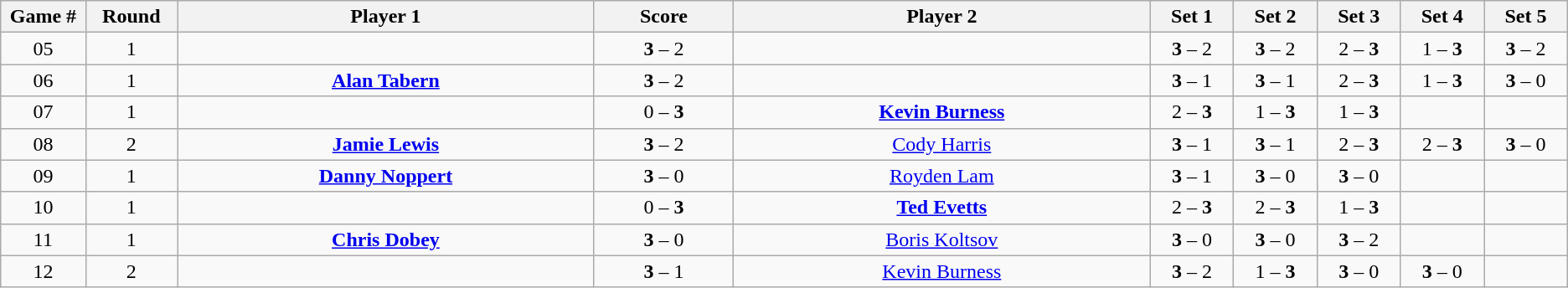<table class="wikitable">
<tr>
<th width="2%">Game #</th>
<th width="2%">Round</th>
<th width="15%">Player 1</th>
<th width="5%">Score</th>
<th width="15%">Player 2</th>
<th width="3%">Set 1</th>
<th width="3%">Set 2</th>
<th width="3%">Set 3</th>
<th width="3%">Set 4</th>
<th width="3%">Set 5</th>
</tr>
<tr style=text-align:center;">
<td>05</td>
<td>1</td>
<td></td>
<td><strong>3</strong> – 2</td>
<td></td>
<td><strong>3</strong> – 2</td>
<td><strong>3</strong> – 2</td>
<td>2 – <strong>3</strong></td>
<td>1 – <strong>3</strong></td>
<td><strong>3</strong> – 2</td>
</tr>
<tr style=text-align:center;">
<td>06</td>
<td>1</td>
<td> <strong><a href='#'>Alan Tabern</a></strong></td>
<td><strong>3</strong> – 2</td>
<td></td>
<td><strong>3</strong> – 1</td>
<td><strong>3</strong> – 1</td>
<td>2 – <strong>3</strong></td>
<td>1 – <strong>3</strong></td>
<td><strong>3</strong> – 0</td>
</tr>
<tr style=text-align:center;">
<td>07</td>
<td>1</td>
<td></td>
<td>0 – <strong>3</strong></td>
<td><strong><a href='#'>Kevin Burness</a></strong> </td>
<td>2 – <strong>3</strong></td>
<td>1 – <strong>3</strong></td>
<td>1 – <strong>3</strong></td>
<td></td>
<td></td>
</tr>
<tr style=text-align:center;">
<td>08</td>
<td>2</td>
<td> <strong><a href='#'>Jamie Lewis</a></strong></td>
<td><strong>3</strong> – 2</td>
<td><a href='#'>Cody Harris</a> </td>
<td><strong>3</strong> – 1</td>
<td><strong>3</strong> – 1</td>
<td>2 – <strong>3</strong></td>
<td>2 – <strong>3</strong></td>
<td><strong>3</strong> – 0</td>
</tr>
<tr style=text-align:center;">
<td>09</td>
<td>1</td>
<td> <strong><a href='#'>Danny Noppert</a></strong></td>
<td><strong>3</strong> – 0</td>
<td><a href='#'>Royden Lam</a> </td>
<td><strong>3</strong> – 1</td>
<td><strong>3</strong> – 0</td>
<td><strong>3</strong> – 0</td>
<td></td>
<td></td>
</tr>
<tr style=text-align:center;">
<td>10</td>
<td>1</td>
<td></td>
<td>0 – <strong>3</strong></td>
<td><strong><a href='#'>Ted Evetts</a></strong> </td>
<td>2 – <strong>3</strong></td>
<td>2 – <strong>3</strong></td>
<td>1 – <strong>3</strong></td>
<td></td>
<td></td>
</tr>
<tr style=text-align:center;">
<td>11</td>
<td>1</td>
<td> <strong><a href='#'>Chris Dobey</a></strong></td>
<td><strong>3</strong> – 0</td>
<td><a href='#'>Boris Koltsov</a> </td>
<td><strong>3</strong> – 0</td>
<td><strong>3</strong> – 0</td>
<td><strong>3</strong> – 2</td>
<td></td>
<td></td>
</tr>
<tr style=text-align:center;">
<td>12</td>
<td>2</td>
<td></td>
<td><strong>3</strong> – 1</td>
<td><a href='#'>Kevin Burness</a> </td>
<td><strong>3</strong> – 2</td>
<td>1 – <strong>3</strong></td>
<td><strong>3</strong> – 0</td>
<td><strong>3</strong> – 0</td>
<td></td>
</tr>
</table>
